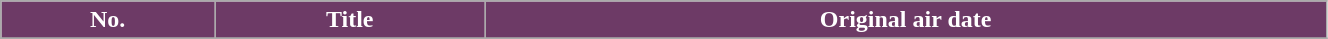<table class="wikitable plainrowheaders" width="70%">
<tr>
<th scope="col" style="background-color: #6D3A66; color: #FFFFFF">No.</th>
<th scope="col" style="background-color: #6D3A66; color: #FFFFFF">Title</th>
<th scope="col" style="background-color: #6D3A66; color: #FFFFFF">Original air date</th>
</tr>
<tr>
</tr>
</table>
